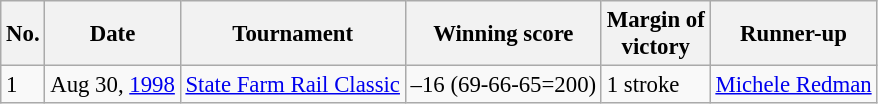<table class="wikitable" style="font-size:95%;">
<tr>
<th>No.</th>
<th>Date</th>
<th>Tournament</th>
<th>Winning score</th>
<th>Margin of <br>victory</th>
<th>Runner-up</th>
</tr>
<tr>
<td>1</td>
<td>Aug 30, <a href='#'>1998</a></td>
<td><a href='#'>State Farm Rail Classic</a></td>
<td>–16 (69-66-65=200)</td>
<td>1 stroke</td>
<td> <a href='#'>Michele Redman</a></td>
</tr>
</table>
